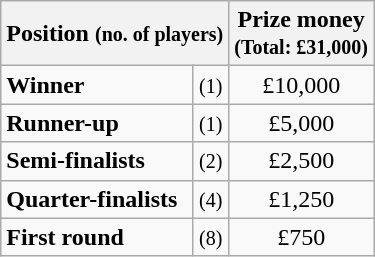<table class="wikitable">
<tr>
<th colspan=2>Position <small>(no. of players)</small></th>
<th>Prize money<br><small>(Total: £31,000)</small></th>
</tr>
<tr>
<td><strong>Winner</strong></td>
<td align=center><small>(1)</small></td>
<td align=center>£10,000</td>
</tr>
<tr>
<td><strong>Runner-up</strong></td>
<td align=center><small>(1)</small></td>
<td align=center>£5,000</td>
</tr>
<tr>
<td><strong>Semi-finalists</strong></td>
<td align=center><small>(2)</small></td>
<td align=center>£2,500</td>
</tr>
<tr>
<td><strong>Quarter-finalists</strong></td>
<td align=center><small>(4)</small></td>
<td align=center>£1,250</td>
</tr>
<tr>
<td><strong>First round</strong></td>
<td align=center><small>(8)</small></td>
<td align=center>£750</td>
</tr>
</table>
